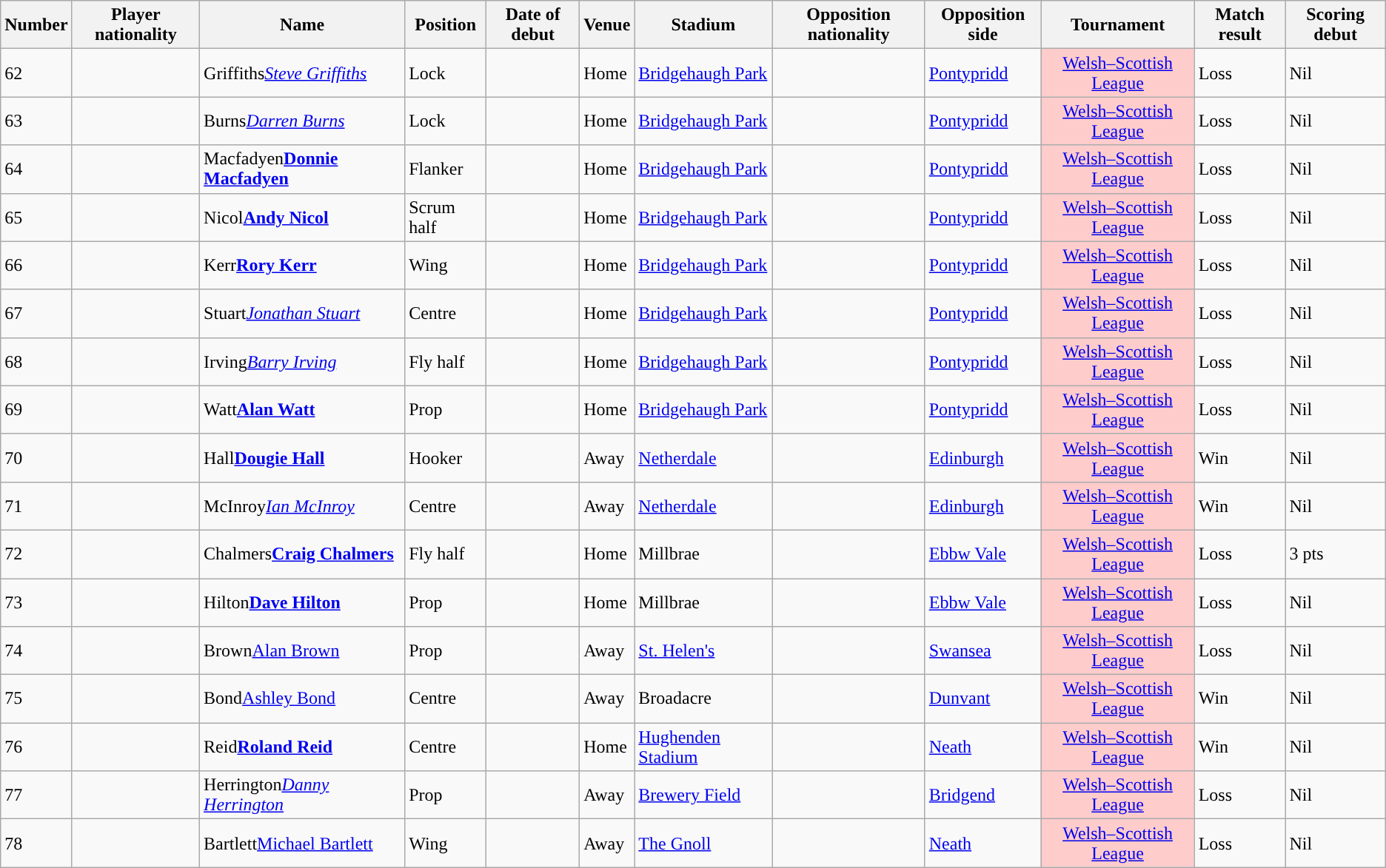<table class="sortable wikitable">
<tr>
<th data-sort-type="number">Number</th>
<th>Player nationality</th>
<th>Name</th>
<th>Position</th>
<th>Date of debut</th>
<th>Venue</th>
<th>Stadium</th>
<th>Opposition nationality</th>
<th>Opposition side</th>
<th>Tournament</th>
<th>Match result</th>
<th>Scoring debut</th>
</tr>
<tr>
<td>62</td>
<td style="text-align:center;"></td>
<td><span>Griffiths</span><em><a href='#'>Steve Griffiths</a></em></td>
<td>Lock</td>
<td></td>
<td>Home</td>
<td><a href='#'>Bridgehaugh Park</a></td>
<td style="text-align:center;"></td>
<td><a href='#'>Pontypridd</a></td>
<td style="text-align:center; background:#FCC;"><a href='#'>Welsh–Scottish League</a></td>
<td>Loss</td>
<td>Nil</td>
</tr>
<tr>
<td>63</td>
<td style="text-align:center;"></td>
<td><span>Burns</span><em><a href='#'>Darren Burns</a></em></td>
<td>Lock</td>
<td></td>
<td>Home</td>
<td><a href='#'>Bridgehaugh Park</a></td>
<td style="text-align:center;"></td>
<td><a href='#'>Pontypridd</a></td>
<td style="text-align:center; background:#FCC;"><a href='#'>Welsh–Scottish League</a></td>
<td>Loss</td>
<td>Nil</td>
</tr>
<tr>
<td>64</td>
<td style="text-align:center;"></td>
<td><span>Macfadyen</span><strong><a href='#'>Donnie Macfadyen</a></strong></td>
<td>Flanker</td>
<td></td>
<td>Home</td>
<td><a href='#'>Bridgehaugh Park</a></td>
<td style="text-align:center;"></td>
<td><a href='#'>Pontypridd</a></td>
<td style="text-align:center; background:#FCC;"><a href='#'>Welsh–Scottish League</a></td>
<td>Loss</td>
<td>Nil</td>
</tr>
<tr>
<td>65</td>
<td style="text-align:center;"></td>
<td><span>Nicol</span><strong><a href='#'>Andy Nicol</a></strong></td>
<td>Scrum half</td>
<td></td>
<td>Home</td>
<td><a href='#'>Bridgehaugh Park</a></td>
<td style="text-align:center;"></td>
<td><a href='#'>Pontypridd</a></td>
<td style="text-align:center; background:#FCC;"><a href='#'>Welsh–Scottish League</a></td>
<td>Loss</td>
<td>Nil</td>
</tr>
<tr>
<td>66</td>
<td style="text-align:center;"></td>
<td><span>Kerr</span><strong><a href='#'>Rory Kerr</a></strong></td>
<td>Wing</td>
<td></td>
<td>Home</td>
<td><a href='#'>Bridgehaugh Park</a></td>
<td style="text-align:center;"></td>
<td><a href='#'>Pontypridd</a></td>
<td style="text-align:center; background:#FCC;"><a href='#'>Welsh–Scottish League</a></td>
<td>Loss</td>
<td>Nil</td>
</tr>
<tr>
<td>67</td>
<td style="text-align:center;"></td>
<td><span>Stuart</span><em><a href='#'>Jonathan Stuart</a></em></td>
<td>Centre</td>
<td></td>
<td>Home</td>
<td><a href='#'>Bridgehaugh Park</a></td>
<td style="text-align:center;"></td>
<td><a href='#'>Pontypridd</a></td>
<td style="text-align:center; background:#FCC;"><a href='#'>Welsh–Scottish League</a></td>
<td>Loss</td>
<td>Nil</td>
</tr>
<tr>
<td>68</td>
<td style="text-align:center;"></td>
<td><span>Irving</span><em><a href='#'>Barry Irving</a></em></td>
<td>Fly half</td>
<td></td>
<td>Home</td>
<td><a href='#'>Bridgehaugh Park</a></td>
<td style="text-align:center;"></td>
<td><a href='#'>Pontypridd</a></td>
<td style="text-align:center; background:#FCC;"><a href='#'>Welsh–Scottish League</a></td>
<td>Loss</td>
<td>Nil</td>
</tr>
<tr>
<td>69</td>
<td style="text-align:center;"></td>
<td><span>Watt</span><strong><a href='#'>Alan Watt</a></strong></td>
<td>Prop</td>
<td></td>
<td>Home</td>
<td><a href='#'>Bridgehaugh Park</a></td>
<td style="text-align:center;"></td>
<td><a href='#'>Pontypridd</a></td>
<td style="text-align:center; background:#FCC;"><a href='#'>Welsh–Scottish League</a></td>
<td>Loss</td>
<td>Nil</td>
</tr>
<tr>
<td>70</td>
<td style="text-align:center;"></td>
<td><span>Hall</span><strong><a href='#'>Dougie Hall</a></strong></td>
<td>Hooker</td>
<td></td>
<td>Away</td>
<td><a href='#'>Netherdale</a></td>
<td style="text-align:center;"></td>
<td><a href='#'>Edinburgh</a></td>
<td style="text-align:center; background:#FCC;"><a href='#'>Welsh–Scottish League</a></td>
<td>Win</td>
<td>Nil</td>
</tr>
<tr>
<td>71</td>
<td style="text-align:center;"></td>
<td><span>McInroy</span><em><a href='#'>Ian McInroy</a></em></td>
<td>Centre</td>
<td></td>
<td>Away</td>
<td><a href='#'>Netherdale</a></td>
<td style="text-align:center;"></td>
<td><a href='#'>Edinburgh</a></td>
<td style="text-align:center; background:#FCC;"><a href='#'>Welsh–Scottish League</a></td>
<td>Win</td>
<td>Nil</td>
</tr>
<tr>
<td>72</td>
<td style="text-align:center;"></td>
<td><span>Chalmers</span><strong><a href='#'>Craig Chalmers</a></strong></td>
<td>Fly half</td>
<td></td>
<td>Home</td>
<td>Millbrae</td>
<td style="text-align:center;"></td>
<td><a href='#'>Ebbw Vale</a></td>
<td style="text-align:center; background:#FCC;"><a href='#'>Welsh–Scottish League</a></td>
<td>Loss</td>
<td>3 pts</td>
</tr>
<tr>
<td>73</td>
<td style="text-align:center;"></td>
<td><span>Hilton</span><strong><a href='#'>Dave Hilton</a></strong></td>
<td>Prop</td>
<td></td>
<td>Home</td>
<td>Millbrae</td>
<td style="text-align:center;"></td>
<td><a href='#'>Ebbw Vale</a></td>
<td style="text-align:center; background:#FCC;"><a href='#'>Welsh–Scottish League</a></td>
<td>Loss</td>
<td>Nil</td>
</tr>
<tr>
<td>74</td>
<td style="text-align:center;"></td>
<td><span>Brown</span><a href='#'>Alan Brown</a></td>
<td>Prop</td>
<td></td>
<td>Away</td>
<td><a href='#'>St. Helen's</a></td>
<td style="text-align:center;"></td>
<td><a href='#'>Swansea</a></td>
<td style="text-align:center; background:#FCC;"><a href='#'>Welsh–Scottish League</a></td>
<td>Loss</td>
<td>Nil</td>
</tr>
<tr>
<td>75</td>
<td style="text-align:center;"></td>
<td><span>Bond</span><a href='#'>Ashley Bond</a></td>
<td>Centre</td>
<td></td>
<td>Away</td>
<td>Broadacre</td>
<td style="text-align:center;"></td>
<td><a href='#'>Dunvant</a></td>
<td style="text-align:center; background:#FCC;"><a href='#'>Welsh–Scottish League</a></td>
<td>Win</td>
<td>Nil</td>
</tr>
<tr>
<td>76</td>
<td style="text-align:center;"></td>
<td><span>Reid</span><strong><a href='#'>Roland Reid</a></strong></td>
<td>Centre</td>
<td></td>
<td>Home</td>
<td><a href='#'>Hughenden Stadium</a></td>
<td style="text-align:center;"></td>
<td><a href='#'>Neath</a></td>
<td style="text-align:center; background:#FCC;"><a href='#'>Welsh–Scottish League</a></td>
<td>Win</td>
<td>Nil</td>
</tr>
<tr>
<td>77</td>
<td style="text-align:center;"></td>
<td><span>Herrington</span><em><a href='#'>Danny Herrington</a></em></td>
<td>Prop</td>
<td></td>
<td>Away</td>
<td><a href='#'>Brewery Field</a></td>
<td style="text-align:center;"></td>
<td><a href='#'>Bridgend</a></td>
<td style="text-align:center; background:#FCC;"><a href='#'>Welsh–Scottish League</a></td>
<td>Loss</td>
<td>Nil</td>
</tr>
<tr>
<td>78</td>
<td style="text-align:center;"></td>
<td><span>Bartlett</span><a href='#'>Michael Bartlett</a></td>
<td>Wing</td>
<td></td>
<td>Away</td>
<td><a href='#'>The Gnoll</a></td>
<td style="text-align:center;"></td>
<td><a href='#'>Neath</a></td>
<td style="text-align:center; background:#FCC;"><a href='#'>Welsh–Scottish League</a></td>
<td>Loss</td>
<td>Nil</td>
</tr>
</table>
